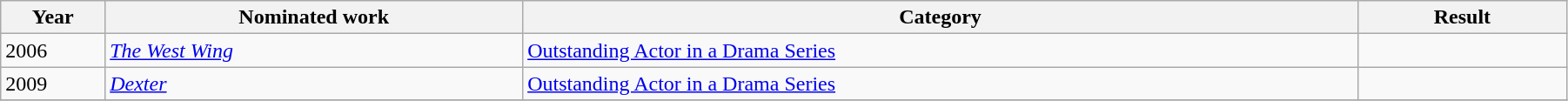<table width="95%" class="wikitable sortable">
<tr>
<th width="5%">Year</th>
<th width="20%">Nominated work</th>
<th width="40%">Category</th>
<th width="10%">Result</th>
</tr>
<tr>
<td>2006</td>
<td><em><a href='#'>The West Wing</a></em></td>
<td><a href='#'>Outstanding Actor in a Drama Series</a></td>
<td></td>
</tr>
<tr>
<td>2009</td>
<td><em><a href='#'>Dexter</a></em></td>
<td><a href='#'>Outstanding Actor in a Drama Series</a></td>
<td></td>
</tr>
<tr>
</tr>
</table>
